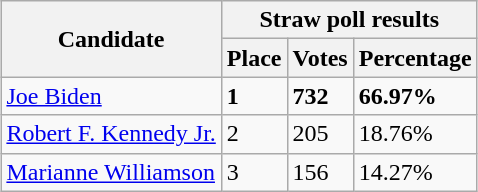<table class="wikitable plainrowheaders sortable" style="margin:auto;">
<tr>
<th rowspan=2>Candidate</th>
<th colspan=3>Straw poll results</th>
</tr>
<tr>
<th>Place</th>
<th>Votes</th>
<th>Percentage</th>
</tr>
<tr>
<td><a href='#'>Joe Biden</a></td>
<td><strong>1</strong></td>
<td><strong>732</strong></td>
<td><strong>66.97%</strong></td>
</tr>
<tr>
<td><a href='#'>Robert F. Kennedy Jr.</a></td>
<td>2</td>
<td>205</td>
<td>18.76%</td>
</tr>
<tr>
<td><a href='#'>Marianne Williamson</a></td>
<td>3</td>
<td>156</td>
<td>14.27%</td>
</tr>
</table>
